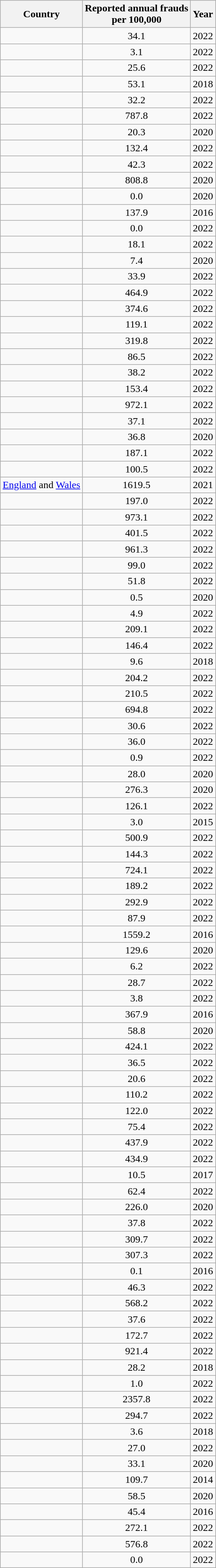<table class="wikitable sortable sticky-header col1left" style="text-align:center;">
<tr>
<th>Country</th>
<th>Reported annual frauds<br>per 100,000</th>
<th>Year</th>
</tr>
<tr>
<td></td>
<td>34.1</td>
<td>2022</td>
</tr>
<tr>
<td></td>
<td>3.1</td>
<td>2022</td>
</tr>
<tr>
<td></td>
<td>25.6</td>
<td>2022</td>
</tr>
<tr>
<td></td>
<td>53.1</td>
<td>2018</td>
</tr>
<tr>
<td></td>
<td>32.2</td>
<td>2022</td>
</tr>
<tr>
<td></td>
<td>787.8</td>
<td>2022</td>
</tr>
<tr>
<td></td>
<td>20.3</td>
<td>2020</td>
</tr>
<tr>
<td></td>
<td>132.4</td>
<td>2022</td>
</tr>
<tr>
<td></td>
<td>42.3</td>
<td>2022</td>
</tr>
<tr>
<td></td>
<td>808.8</td>
<td>2020</td>
</tr>
<tr>
<td></td>
<td>0.0</td>
<td>2020</td>
</tr>
<tr>
<td></td>
<td>137.9</td>
<td>2016</td>
</tr>
<tr>
<td></td>
<td>0.0</td>
<td>2022</td>
</tr>
<tr>
<td></td>
<td>18.1</td>
<td>2022</td>
</tr>
<tr>
<td></td>
<td>7.4</td>
<td>2020</td>
</tr>
<tr>
<td></td>
<td>33.9</td>
<td>2022</td>
</tr>
<tr>
<td></td>
<td>464.9</td>
<td>2022</td>
</tr>
<tr>
<td></td>
<td>374.6</td>
<td>2022</td>
</tr>
<tr>
<td></td>
<td>119.1</td>
<td>2022</td>
</tr>
<tr>
<td></td>
<td>319.8</td>
<td>2022</td>
</tr>
<tr>
<td></td>
<td>86.5</td>
<td>2022</td>
</tr>
<tr>
<td></td>
<td>38.2</td>
<td>2022</td>
</tr>
<tr>
<td></td>
<td>153.4</td>
<td>2022</td>
</tr>
<tr>
<td></td>
<td>972.1</td>
<td>2022</td>
</tr>
<tr>
<td></td>
<td>37.1</td>
<td>2022</td>
</tr>
<tr>
<td></td>
<td>36.8</td>
<td>2020</td>
</tr>
<tr>
<td></td>
<td>187.1</td>
<td>2022</td>
</tr>
<tr>
<td></td>
<td>100.5</td>
<td>2022</td>
</tr>
<tr>
<td> <a href='#'>England</a> and  <a href='#'>Wales</a></td>
<td>1619.5</td>
<td>2021</td>
</tr>
<tr>
<td></td>
<td>197.0</td>
<td>2022</td>
</tr>
<tr>
<td></td>
<td>973.1</td>
<td>2022</td>
</tr>
<tr>
<td></td>
<td>401.5</td>
<td>2022</td>
</tr>
<tr>
<td></td>
<td>961.3</td>
<td>2022</td>
</tr>
<tr>
<td></td>
<td>99.0</td>
<td>2022</td>
</tr>
<tr>
<td></td>
<td>51.8</td>
<td>2022</td>
</tr>
<tr>
<td></td>
<td>0.5</td>
<td>2020</td>
</tr>
<tr>
<td></td>
<td>4.9</td>
<td>2022</td>
</tr>
<tr>
<td></td>
<td>209.1</td>
<td>2022</td>
</tr>
<tr>
<td></td>
<td>146.4</td>
<td>2022</td>
</tr>
<tr>
<td></td>
<td>9.6</td>
<td>2018</td>
</tr>
<tr>
<td></td>
<td>204.2</td>
<td>2022</td>
</tr>
<tr>
<td></td>
<td>210.5</td>
<td>2022</td>
</tr>
<tr>
<td></td>
<td>694.8</td>
<td>2022</td>
</tr>
<tr>
<td></td>
<td>30.6</td>
<td>2022</td>
</tr>
<tr>
<td></td>
<td>36.0</td>
<td>2022</td>
</tr>
<tr>
<td></td>
<td>0.9</td>
<td>2022</td>
</tr>
<tr>
<td></td>
<td>28.0</td>
<td>2020</td>
</tr>
<tr>
<td></td>
<td>276.3</td>
<td>2020</td>
</tr>
<tr>
<td></td>
<td>126.1</td>
<td>2022</td>
</tr>
<tr>
<td></td>
<td>3.0</td>
<td>2015</td>
</tr>
<tr>
<td></td>
<td>500.9</td>
<td>2022</td>
</tr>
<tr>
<td></td>
<td>144.3</td>
<td>2022</td>
</tr>
<tr>
<td></td>
<td>724.1</td>
<td>2022</td>
</tr>
<tr>
<td></td>
<td>189.2</td>
<td>2022</td>
</tr>
<tr>
<td></td>
<td>292.9</td>
<td>2022</td>
</tr>
<tr>
<td></td>
<td>87.9</td>
<td>2022</td>
</tr>
<tr>
<td></td>
<td>1559.2</td>
<td>2016</td>
</tr>
<tr>
<td></td>
<td>129.6</td>
<td>2020</td>
</tr>
<tr>
<td></td>
<td>6.2</td>
<td>2022</td>
</tr>
<tr>
<td></td>
<td>28.7</td>
<td>2022</td>
</tr>
<tr>
<td></td>
<td>3.8</td>
<td>2022</td>
</tr>
<tr>
<td></td>
<td>367.9</td>
<td>2016</td>
</tr>
<tr>
<td></td>
<td>58.8</td>
<td>2020</td>
</tr>
<tr>
<td></td>
<td>424.1</td>
<td>2022</td>
</tr>
<tr>
<td></td>
<td>36.5</td>
<td>2022</td>
</tr>
<tr>
<td></td>
<td>20.6</td>
<td>2022</td>
</tr>
<tr>
<td></td>
<td>110.2</td>
<td>2022</td>
</tr>
<tr>
<td></td>
<td>122.0</td>
<td>2022</td>
</tr>
<tr>
<td></td>
<td>75.4</td>
<td>2022</td>
</tr>
<tr>
<td></td>
<td>437.9</td>
<td>2022</td>
</tr>
<tr>
<td></td>
<td>434.9</td>
<td>2022</td>
</tr>
<tr>
<td></td>
<td>10.5</td>
<td>2017</td>
</tr>
<tr>
<td></td>
<td>62.4</td>
<td>2022</td>
</tr>
<tr>
<td></td>
<td>226.0</td>
<td>2020</td>
</tr>
<tr>
<td></td>
<td>37.8</td>
<td>2022</td>
</tr>
<tr>
<td></td>
<td>309.7</td>
<td>2022</td>
</tr>
<tr>
<td></td>
<td>307.3</td>
<td>2022</td>
</tr>
<tr>
<td></td>
<td>0.1</td>
<td>2016</td>
</tr>
<tr>
<td></td>
<td>46.3</td>
<td>2022</td>
</tr>
<tr>
<td></td>
<td>568.2</td>
<td>2022</td>
</tr>
<tr>
<td></td>
<td>37.6</td>
<td>2022</td>
</tr>
<tr>
<td></td>
<td>172.7</td>
<td>2022</td>
</tr>
<tr>
<td></td>
<td>921.4</td>
<td>2022</td>
</tr>
<tr>
<td></td>
<td>28.2</td>
<td>2018</td>
</tr>
<tr>
<td></td>
<td>1.0</td>
<td>2022</td>
</tr>
<tr>
<td></td>
<td>2357.8</td>
<td>2022</td>
</tr>
<tr>
<td></td>
<td>294.7</td>
<td>2022</td>
</tr>
<tr>
<td></td>
<td>3.6</td>
<td>2018</td>
</tr>
<tr>
<td></td>
<td>27.0</td>
<td>2022</td>
</tr>
<tr>
<td></td>
<td>33.1</td>
<td>2020</td>
</tr>
<tr>
<td></td>
<td>109.7</td>
<td>2014</td>
</tr>
<tr>
<td></td>
<td>58.5</td>
<td>2020</td>
</tr>
<tr>
<td></td>
<td>45.4</td>
<td>2016</td>
</tr>
<tr>
<td></td>
<td>272.1</td>
<td>2022</td>
</tr>
<tr>
<td></td>
<td>576.8</td>
<td>2022</td>
</tr>
<tr>
<td></td>
<td>0.0</td>
<td>2022</td>
</tr>
</table>
